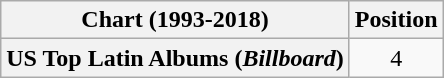<table class="wikitable plainrowheaders">
<tr>
<th scope="col">Chart (1993-2018)</th>
<th scope="col">Position</th>
</tr>
<tr>
<th scope="row">US Top Latin Albums (<em>Billboard</em>)</th>
<td align="center">4</td>
</tr>
</table>
